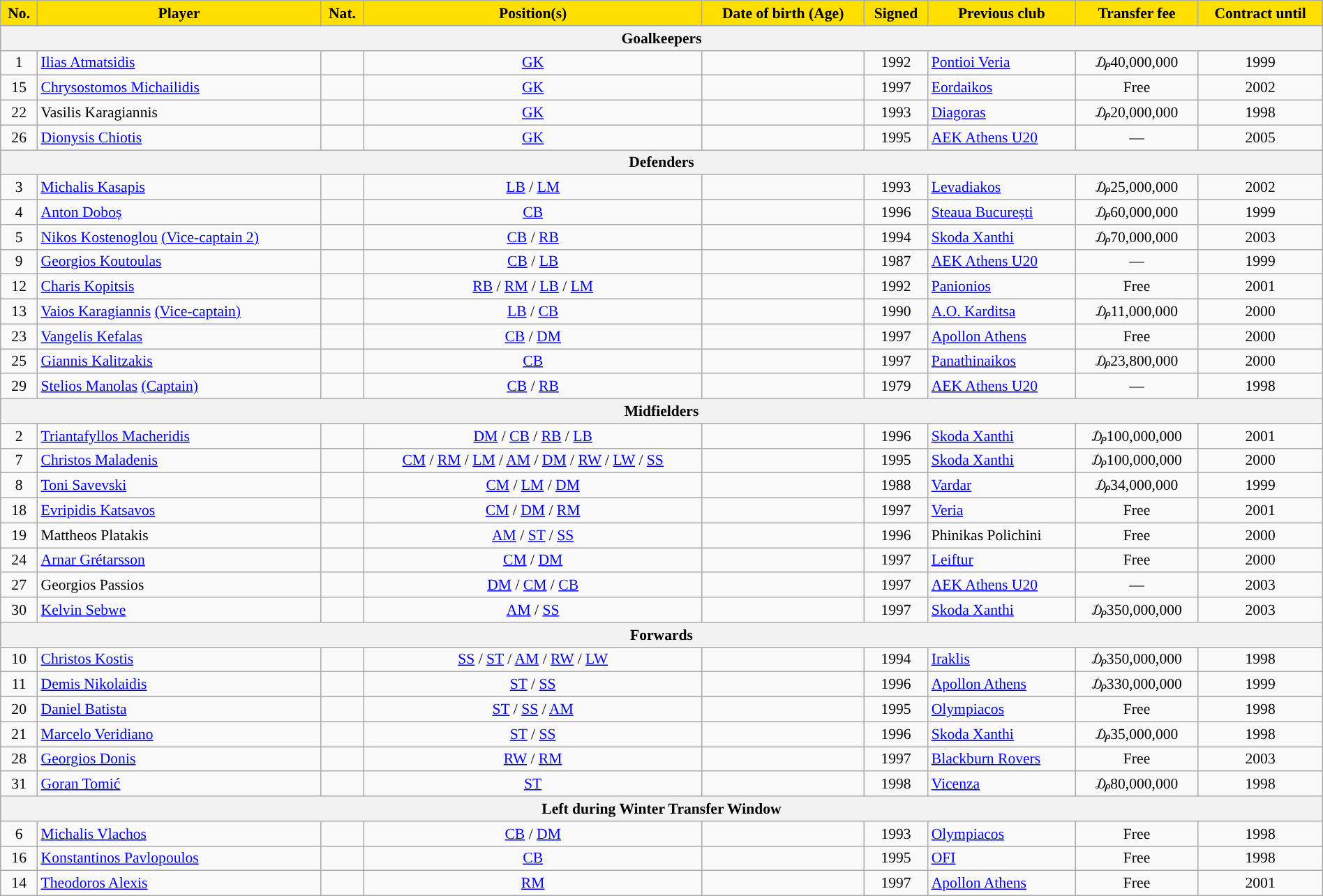<table class="wikitable" style="text-align:center; font-size:90%; width:100%">
<tr>
<th style="background:#FFDE00">No.</th>
<th style="background:#FFDE00">Player</th>
<th style="background:#FFDE00">Nat.</th>
<th style="background:#FFDE00">Position(s)</th>
<th style="background:#FFDE00">Date of birth (Age)</th>
<th style="background:#FFDE00">Signed</th>
<th style="background:#FFDE00">Previous club</th>
<th style="background:#FFDE00">Transfer fee</th>
<th style="background:#FFDE00">Contract until</th>
</tr>
<tr>
<th colspan="9">Goalkeepers</th>
</tr>
<tr>
<td>1</td>
<td align=left><a href='#'>Ilias Atmatsidis</a></td>
<td></td>
<td><a href='#'>GK</a></td>
<td></td>
<td>1992</td>
<td align=left> <a href='#'>Pontioi Veria</a></td>
<td>₯40,000,000</td>
<td>1999</td>
</tr>
<tr>
<td>15</td>
<td align=left><a href='#'>Chrysostomos Michailidis</a></td>
<td></td>
<td><a href='#'>GK</a></td>
<td></td>
<td>1997</td>
<td align=left> <a href='#'>Eordaikos</a></td>
<td>Free</td>
<td>2002</td>
</tr>
<tr>
<td>22</td>
<td align=left>Vasilis Karagiannis</td>
<td></td>
<td><a href='#'>GK</a></td>
<td></td>
<td>1993</td>
<td align=left> <a href='#'>Diagoras</a></td>
<td>₯20,000,000</td>
<td>1998</td>
</tr>
<tr>
<td>26</td>
<td align=left><a href='#'>Dionysis Chiotis</a></td>
<td></td>
<td><a href='#'>GK</a></td>
<td></td>
<td>1995</td>
<td align=left> <a href='#'>AEK Athens U20</a></td>
<td>—</td>
<td>2005</td>
</tr>
<tr>
<th colspan="9">Defenders</th>
</tr>
<tr>
<td>3</td>
<td align=left><a href='#'>Michalis Kasapis</a></td>
<td></td>
<td><a href='#'>LB</a> / <a href='#'>LM</a></td>
<td></td>
<td>1993</td>
<td align=left> <a href='#'>Levadiakos</a></td>
<td>₯25,000,000</td>
<td>2002</td>
</tr>
<tr>
<td>4</td>
<td align=left><a href='#'>Anton Doboș</a></td>
<td></td>
<td><a href='#'>CB</a></td>
<td></td>
<td>1996</td>
<td align=left> <a href='#'>Steaua București</a></td>
<td>₯60,000,000</td>
<td>1999</td>
</tr>
<tr>
<td>5</td>
<td align=left><a href='#'>Nikos Kostenoglou</a> <a href='#'>(Vice-captain 2)</a></td>
<td></td>
<td><a href='#'>CB</a> / <a href='#'>RB</a></td>
<td></td>
<td>1994</td>
<td align=left> <a href='#'>Skoda Xanthi</a></td>
<td>₯70,000,000</td>
<td>2003</td>
</tr>
<tr>
<td>9</td>
<td align=left><a href='#'>Georgios Koutoulas</a></td>
<td></td>
<td><a href='#'>CB</a> / <a href='#'>LB</a></td>
<td></td>
<td>1987</td>
<td align=left> <a href='#'>AEK Athens U20</a></td>
<td>—</td>
<td>1999</td>
</tr>
<tr>
<td>12</td>
<td align=left><a href='#'>Charis Kopitsis</a></td>
<td></td>
<td><a href='#'>RB</a> / <a href='#'>RM</a> / <a href='#'>LB</a> / <a href='#'>LM</a></td>
<td></td>
<td>1992</td>
<td align=left> <a href='#'>Panionios</a></td>
<td>Free</td>
<td>2001</td>
</tr>
<tr>
<td>13</td>
<td align=left><a href='#'>Vaios Karagiannis</a> <a href='#'>(Vice-captain)</a></td>
<td></td>
<td><a href='#'>LB</a> / <a href='#'>CB</a></td>
<td></td>
<td>1990</td>
<td align=left> <a href='#'>A.O. Karditsa</a></td>
<td>₯11,000,000</td>
<td>2000</td>
</tr>
<tr>
<td>23</td>
<td align=left><a href='#'>Vangelis Kefalas</a></td>
<td></td>
<td><a href='#'>CB</a> / <a href='#'>DM</a></td>
<td></td>
<td>1997</td>
<td align=left> <a href='#'>Apollon Athens</a></td>
<td>Free</td>
<td>2000</td>
</tr>
<tr>
<td>25</td>
<td align=left><a href='#'>Giannis Kalitzakis</a></td>
<td></td>
<td><a href='#'>CB</a></td>
<td></td>
<td>1997</td>
<td align=left> <a href='#'>Panathinaikos</a></td>
<td>₯23,800,000</td>
<td>2000</td>
</tr>
<tr>
<td>29</td>
<td align=left><a href='#'>Stelios Manolas</a> <a href='#'>(Captain)</a></td>
<td></td>
<td><a href='#'>CB</a> / <a href='#'>RB</a></td>
<td></td>
<td>1979</td>
<td align=left> <a href='#'>AEK Athens U20</a></td>
<td>—</td>
<td>1998</td>
</tr>
<tr>
<th colspan="9">Midfielders</th>
</tr>
<tr>
<td>2</td>
<td align=left><a href='#'>Triantafyllos Macheridis</a></td>
<td></td>
<td><a href='#'>DM</a> / <a href='#'>CB</a> / <a href='#'>RB</a> / <a href='#'>LB</a></td>
<td></td>
<td>1996</td>
<td align=left> <a href='#'>Skoda Xanthi</a></td>
<td>₯100,000,000</td>
<td>2001</td>
</tr>
<tr>
<td>7</td>
<td align=left><a href='#'>Christos Maladenis</a></td>
<td></td>
<td><a href='#'>CM</a> / <a href='#'>RM</a> / <a href='#'>LM</a> / <a href='#'>AM</a> / <a href='#'>DM</a> / <a href='#'>RW</a> / <a href='#'>LW</a> / <a href='#'>SS</a></td>
<td></td>
<td>1995</td>
<td align=left> <a href='#'>Skoda Xanthi</a></td>
<td>₯100,000,000</td>
<td>2000</td>
</tr>
<tr>
<td>8</td>
<td align=left><a href='#'>Toni Savevski</a></td>
<td></td>
<td><a href='#'>CM</a> / <a href='#'>LM</a> / <a href='#'>DM</a></td>
<td></td>
<td>1988</td>
<td align=left> <a href='#'>Vardar</a></td>
<td>₯34,000,000</td>
<td>1999</td>
</tr>
<tr>
<td>18</td>
<td align=left><a href='#'>Evripidis Katsavos</a></td>
<td></td>
<td><a href='#'>CM</a> / <a href='#'>DM</a> / <a href='#'>RM</a></td>
<td></td>
<td>1997</td>
<td align=left> <a href='#'>Veria</a></td>
<td>Free</td>
<td>2001</td>
</tr>
<tr>
<td>19</td>
<td align=left>Mattheos Platakis</td>
<td></td>
<td><a href='#'>AM</a> / <a href='#'>ST</a> / <a href='#'>SS</a></td>
<td></td>
<td>1996</td>
<td align=left> Phinikas Polichini</td>
<td>Free</td>
<td>2000</td>
</tr>
<tr>
<td>24</td>
<td align=left><a href='#'>Arnar Grétarsson</a></td>
<td></td>
<td><a href='#'>CM</a> / <a href='#'>DM</a></td>
<td></td>
<td>1997</td>
<td align=left> <a href='#'>Leiftur</a></td>
<td>Free</td>
<td>2000</td>
</tr>
<tr>
<td>27</td>
<td align=left>Georgios Passios</td>
<td></td>
<td><a href='#'>DM</a> / <a href='#'>CM</a> / <a href='#'>CB</a></td>
<td></td>
<td>1997</td>
<td align=left> <a href='#'>AEK Athens U20</a></td>
<td>—</td>
<td>2003</td>
</tr>
<tr>
<td>30</td>
<td align=left><a href='#'>Kelvin Sebwe</a></td>
<td></td>
<td><a href='#'>AM</a> / <a href='#'>SS</a></td>
<td></td>
<td>1997</td>
<td align=left> <a href='#'>Skoda Xanthi</a></td>
<td>₯350,000,000</td>
<td>2003</td>
</tr>
<tr>
<th colspan="9">Forwards</th>
</tr>
<tr>
<td>10</td>
<td align=left><a href='#'>Christos Kostis</a></td>
<td></td>
<td><a href='#'>SS</a> / <a href='#'>ST</a> / <a href='#'>AM</a> / <a href='#'>RW</a> / <a href='#'>LW</a></td>
<td></td>
<td>1994</td>
<td align=left> <a href='#'>Iraklis</a></td>
<td>₯350,000,000</td>
<td>1998</td>
</tr>
<tr>
<td>11</td>
<td align=left><a href='#'>Demis Nikolaidis</a></td>
<td></td>
<td><a href='#'>ST</a> / <a href='#'>SS</a></td>
<td></td>
<td>1996</td>
<td align=left> <a href='#'>Apollon Athens</a></td>
<td>₯330,000,000</td>
<td>1999</td>
</tr>
<tr>
<td>20</td>
<td align=left><a href='#'>Daniel Batista</a></td>
<td></td>
<td><a href='#'>ST</a> / <a href='#'>SS</a> / <a href='#'>AM</a></td>
<td></td>
<td>1995</td>
<td align=left> <a href='#'>Olympiacos</a></td>
<td>Free</td>
<td>1998</td>
</tr>
<tr>
<td>21</td>
<td align=left><a href='#'>Marcelo Veridiano</a></td>
<td></td>
<td><a href='#'>ST</a> / <a href='#'>SS</a></td>
<td></td>
<td>1996</td>
<td align=left> <a href='#'>Skoda Xanthi</a></td>
<td>₯35,000,000</td>
<td>1998</td>
</tr>
<tr>
<td>28</td>
<td align=left><a href='#'>Georgios Donis</a></td>
<td></td>
<td><a href='#'>RW</a> / <a href='#'>RM</a></td>
<td></td>
<td>1997</td>
<td align=left> <a href='#'>Blackburn Rovers</a></td>
<td>Free</td>
<td>2003</td>
</tr>
<tr>
<td>31</td>
<td align=left><a href='#'>Goran Tomić</a></td>
<td></td>
<td><a href='#'>ST</a></td>
<td></td>
<td>1998</td>
<td align=left> <a href='#'>Vicenza</a></td>
<td>₯80,000,000</td>
<td>1998</td>
</tr>
<tr>
<th colspan="9">Left during Winter Transfer Window</th>
</tr>
<tr>
<td>6</td>
<td align=left><a href='#'>Michalis Vlachos</a></td>
<td></td>
<td><a href='#'>CB</a> / <a href='#'>DM</a></td>
<td></td>
<td>1993</td>
<td align=left> <a href='#'>Olympiacos</a></td>
<td>Free</td>
<td>1998</td>
</tr>
<tr>
<td>16</td>
<td align=left><a href='#'>Konstantinos Pavlopoulos</a></td>
<td></td>
<td><a href='#'>CB</a></td>
<td></td>
<td>1995</td>
<td align=left> <a href='#'>OFI</a></td>
<td>Free</td>
<td>1998</td>
</tr>
<tr>
<td>14</td>
<td align=left><a href='#'>Theodoros Alexis</a></td>
<td></td>
<td><a href='#'>RM</a></td>
<td></td>
<td>1997</td>
<td align=left> <a href='#'>Apollon Athens</a></td>
<td>Free</td>
<td>2001</td>
</tr>
</table>
